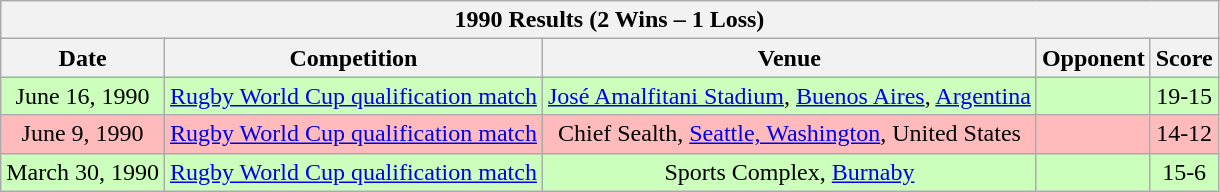<table class="wikitable sortable">
<tr>
<th colspan="5"><strong>1990 Results (2 Wins – 1 Loss)</strong></th>
</tr>
<tr>
<th>Date</th>
<th>Competition</th>
<th>Venue</th>
<th>Opponent</th>
<th>Score</th>
</tr>
<tr style="background:#cfb;">
<td align=center>June 16, 1990</td>
<td align=center><a href='#'>Rugby World Cup qualification match</a></td>
<td align=center><a href='#'>José Amalfitani Stadium</a>, <a href='#'>Buenos Aires</a>, <a href='#'>Argentina</a></td>
<td></td>
<td align=center>19-15</td>
</tr>
<tr style="background:#fBb;">
<td align=center>June 9, 1990</td>
<td align=center><a href='#'>Rugby World Cup qualification match</a></td>
<td align=center>Chief Sealth, <a href='#'>Seattle, Washington</a>, United States</td>
<td></td>
<td align=center>14-12</td>
</tr>
<tr style="background:#cfb;">
<td align=center>March 30, 1990</td>
<td align=center><a href='#'>Rugby World Cup qualification match</a></td>
<td align=center>Sports Complex, <a href='#'>Burnaby</a></td>
<td></td>
<td align=center>15-6</td>
</tr>
</table>
